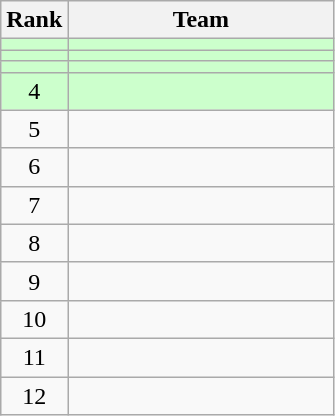<table class="wikitable">
<tr>
<th>Rank</th>
<th width=170>Team</th>
</tr>
<tr bgcolor=#ccffcc>
<td align=center></td>
<td></td>
</tr>
<tr bgcolor=#ccffcc>
<td align=center></td>
<td></td>
</tr>
<tr bgcolor=#ccffcc>
<td align=center></td>
<td></td>
</tr>
<tr bgcolor=#ccffcc>
<td align=center>4</td>
<td></td>
</tr>
<tr>
<td align=center>5</td>
<td></td>
</tr>
<tr>
<td align=center>6</td>
<td></td>
</tr>
<tr>
<td align=center>7</td>
<td></td>
</tr>
<tr>
<td align=center>8</td>
<td></td>
</tr>
<tr>
<td align=center>9</td>
<td></td>
</tr>
<tr>
<td align=center>10</td>
<td></td>
</tr>
<tr>
<td align=center>11</td>
<td></td>
</tr>
<tr>
<td align=center>12</td>
<td></td>
</tr>
</table>
